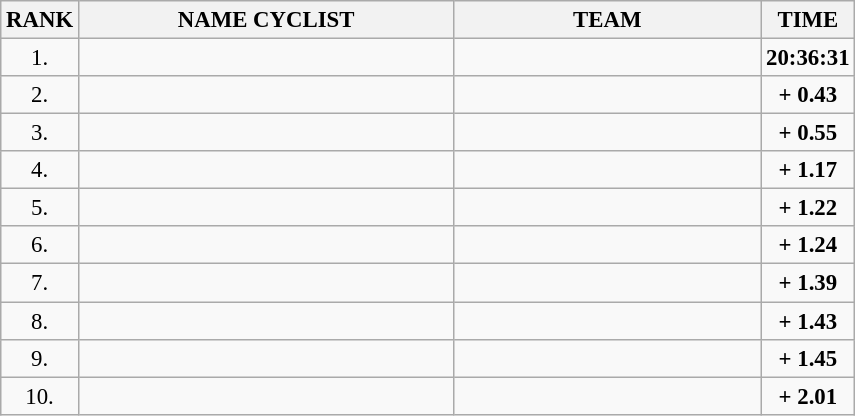<table class="wikitable" style="font-size:95%;">
<tr>
<th>RANK</th>
<th align="left" style="width: 16em">NAME CYCLIST</th>
<th align="left" style="width: 13em">TEAM</th>
<th>TIME</th>
</tr>
<tr>
<td align="center">1.</td>
<td></td>
<td></td>
<td align="center"><strong>20:36:31</strong></td>
</tr>
<tr>
<td align="center">2.</td>
<td></td>
<td></td>
<td align="center"><strong>+ 0.43</strong></td>
</tr>
<tr>
<td align="center">3.</td>
<td></td>
<td></td>
<td align="center"><strong>+ 0.55</strong></td>
</tr>
<tr>
<td align="center">4.</td>
<td></td>
<td></td>
<td align="center"><strong>+ 1.17</strong></td>
</tr>
<tr>
<td align="center">5.</td>
<td></td>
<td></td>
<td align="center"><strong>+ 1.22</strong></td>
</tr>
<tr>
<td align="center">6.</td>
<td></td>
<td></td>
<td align="center"><strong>+ 1.24</strong></td>
</tr>
<tr>
<td align="center">7.</td>
<td></td>
<td></td>
<td align="center"><strong>+ 1.39</strong></td>
</tr>
<tr>
<td align="center">8.</td>
<td></td>
<td></td>
<td align="center"><strong>+ 1.43</strong></td>
</tr>
<tr>
<td align="center">9.</td>
<td></td>
<td></td>
<td align="center"><strong>+ 1.45</strong></td>
</tr>
<tr>
<td align="center">10.</td>
<td></td>
<td></td>
<td align="center"><strong>+ 2.01</strong></td>
</tr>
</table>
